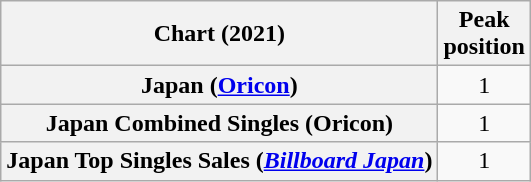<table class="wikitable plainrowheaders" style="text-align:center">
<tr>
<th scope="col">Chart (2021)</th>
<th scope="col">Peak<br>position</th>
</tr>
<tr>
<th scope="row">Japan (<a href='#'>Oricon</a>)</th>
<td>1</td>
</tr>
<tr>
<th scope="row">Japan Combined Singles (Oricon)</th>
<td>1</td>
</tr>
<tr>
<th scope="row">Japan Top Singles Sales (<em><a href='#'>Billboard Japan</a></em>)</th>
<td>1</td>
</tr>
</table>
